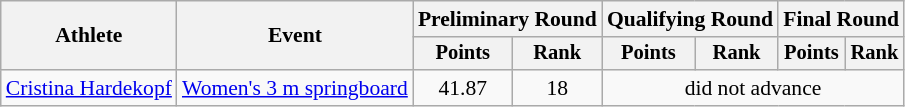<table class=wikitable style="font-size:90%">
<tr>
<th rowspan="2">Athlete</th>
<th rowspan="2">Event</th>
<th colspan="2">Preliminary Round</th>
<th colspan="2">Qualifying Round</th>
<th colspan="2">Final Round</th>
</tr>
<tr style="font-size:95%">
<th>Points</th>
<th>Rank</th>
<th>Points</th>
<th>Rank</th>
<th>Points</th>
<th>Rank</th>
</tr>
<tr align=center>
<td align=left><a href='#'>Cristina Hardekopf</a></td>
<td align=left><a href='#'>Women's 3 m springboard</a></td>
<td>41.87</td>
<td>18</td>
<td colspan=4>did not advance</td>
</tr>
</table>
